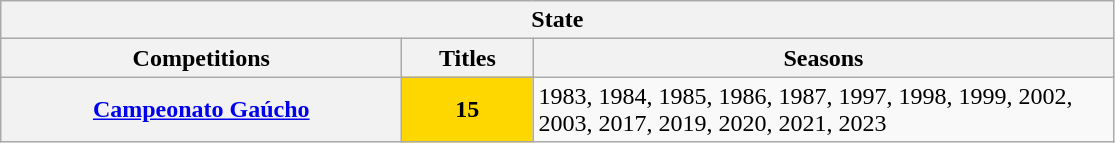<table class="wikitable">
<tr>
<th colspan="3">State</th>
</tr>
<tr>
<th style="width:260px">Competitions</th>
<th style="width:80px">Titles</th>
<th style="width:380px">Seasons</th>
</tr>
<tr>
<th style="text-align:center"><a href='#'>Campeonato Gaúcho</a></th>
<td bgcolor="gold" style="text-align:center"><strong>15</strong></td>
<td align="left">1983, 1984, 1985, 1986, 1987, 1997, 1998, 1999, 2002, 2003, 2017, 2019, 2020, 2021, 2023</td>
</tr>
</table>
